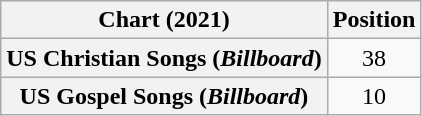<table class="wikitable plainrowheaders sortable" style="text-align:center">
<tr>
<th scope="col">Chart (2021)</th>
<th scope="col">Position</th>
</tr>
<tr>
<th scope="row">US Christian Songs (<em>Billboard</em>)</th>
<td>38</td>
</tr>
<tr>
<th scope="row">US Gospel Songs (<em>Billboard</em>)</th>
<td>10</td>
</tr>
</table>
